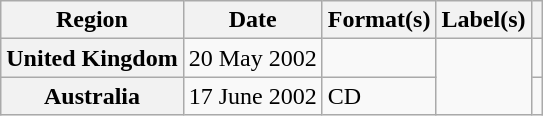<table class="wikitable plainrowheaders">
<tr>
<th scope="col">Region</th>
<th scope="col">Date</th>
<th scope="col">Format(s)</th>
<th scope="col">Label(s)</th>
<th scope="col"></th>
</tr>
<tr>
<th scope="row">United Kingdom</th>
<td>20 May 2002</td>
<td></td>
<td rowspan="2"></td>
<td align="center"></td>
</tr>
<tr>
<th scope="row">Australia</th>
<td>17 June 2002</td>
<td>CD</td>
<td align="center"></td>
</tr>
</table>
